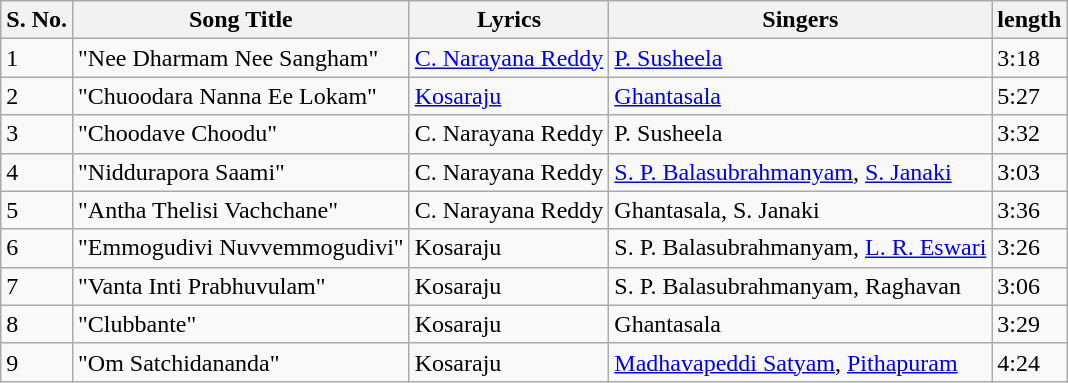<table class="wikitable">
<tr>
<th>S. No.</th>
<th>Song Title</th>
<th>Lyrics</th>
<th>Singers</th>
<th>length</th>
</tr>
<tr>
<td>1</td>
<td>"Nee Dharmam Nee Sangham"</td>
<td><a href='#'>C. Narayana Reddy</a></td>
<td><a href='#'>P. Susheela</a></td>
<td>3:18</td>
</tr>
<tr>
<td>2</td>
<td>"Chuoodara Nanna Ee Lokam"</td>
<td><a href='#'>Kosaraju</a></td>
<td><a href='#'>Ghantasala</a></td>
<td>5:27</td>
</tr>
<tr>
<td>3</td>
<td>"Choodave Choodu"</td>
<td>C. Narayana Reddy</td>
<td>P. Susheela</td>
<td>3:32</td>
</tr>
<tr>
<td>4</td>
<td>"Niddurapora Saami"</td>
<td>C. Narayana Reddy</td>
<td><a href='#'>S. P. Balasubrahmanyam</a>, <a href='#'>S. Janaki</a></td>
<td>3:03</td>
</tr>
<tr>
<td>5</td>
<td>"Antha Thelisi Vachchane"</td>
<td>C. Narayana Reddy</td>
<td>Ghantasala, S. Janaki</td>
<td>3:36</td>
</tr>
<tr>
<td>6</td>
<td>"Emmogudivi Nuvvemmogudivi"</td>
<td>Kosaraju</td>
<td>S. P. Balasubrahmanyam, <a href='#'>L. R. Eswari</a></td>
<td>3:26</td>
</tr>
<tr>
<td>7</td>
<td>"Vanta Inti Prabhuvulam"</td>
<td>Kosaraju</td>
<td>S. P. Balasubrahmanyam, Raghavan</td>
<td>3:06</td>
</tr>
<tr>
<td>8</td>
<td>"Clubbante"</td>
<td>Kosaraju</td>
<td>Ghantasala</td>
<td>3:29</td>
</tr>
<tr>
<td>9</td>
<td>"Om Satchidananda"</td>
<td>Kosaraju</td>
<td><a href='#'>Madhavapeddi Satyam</a>, <a href='#'>Pithapuram</a></td>
<td>4:24</td>
</tr>
</table>
